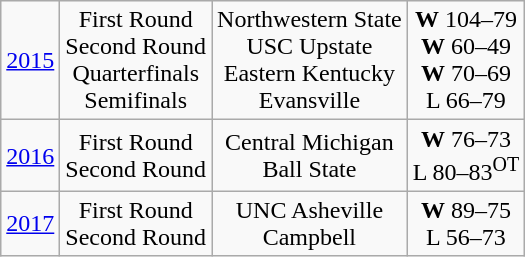<table class="wikitable">
<tr align="center">
<td><a href='#'>2015</a></td>
<td>First Round<br>Second Round<br>Quarterfinals<br>Semifinals</td>
<td>Northwestern State<br>USC Upstate<br>Eastern Kentucky<br>Evansville</td>
<td><strong>W</strong> 104–79<br><strong>W</strong> 60–49<br><strong>W</strong> 70–69<br>L 66–79</td>
</tr>
<tr align="center">
<td><a href='#'>2016</a></td>
<td>First Round<br>Second Round</td>
<td>Central Michigan<br>Ball State</td>
<td><strong>W</strong> 76–73<br>L 80–83<sup>OT</sup></td>
</tr>
<tr align="center">
<td><a href='#'>2017</a></td>
<td>First Round<br>Second Round</td>
<td>UNC Asheville<br>Campbell</td>
<td><strong>W</strong> 89–75<br>L 56–73</td>
</tr>
</table>
